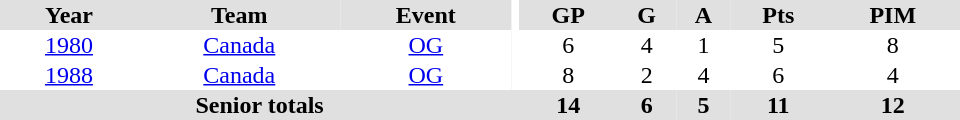<table border="0" cellpadding="1" cellspacing="0" ID="Table3" style="text-align:center; width:40em">
<tr bgcolor="#e0e0e0">
<th>Year</th>
<th>Team</th>
<th>Event</th>
<th rowspan="102" bgcolor="#ffffff"></th>
<th>GP</th>
<th>G</th>
<th>A</th>
<th>Pts</th>
<th>PIM</th>
</tr>
<tr>
<td><a href='#'>1980</a></td>
<td><a href='#'>Canada</a></td>
<td><a href='#'>OG</a></td>
<td>6</td>
<td>4</td>
<td>1</td>
<td>5</td>
<td>8</td>
</tr>
<tr>
<td><a href='#'>1988</a></td>
<td><a href='#'>Canada</a></td>
<td><a href='#'>OG</a></td>
<td>8</td>
<td>2</td>
<td>4</td>
<td>6</td>
<td>4</td>
</tr>
<tr bgcolor="#e0e0e0">
<th colspan="4">Senior totals</th>
<th>14</th>
<th>6</th>
<th>5</th>
<th>11</th>
<th>12</th>
</tr>
</table>
